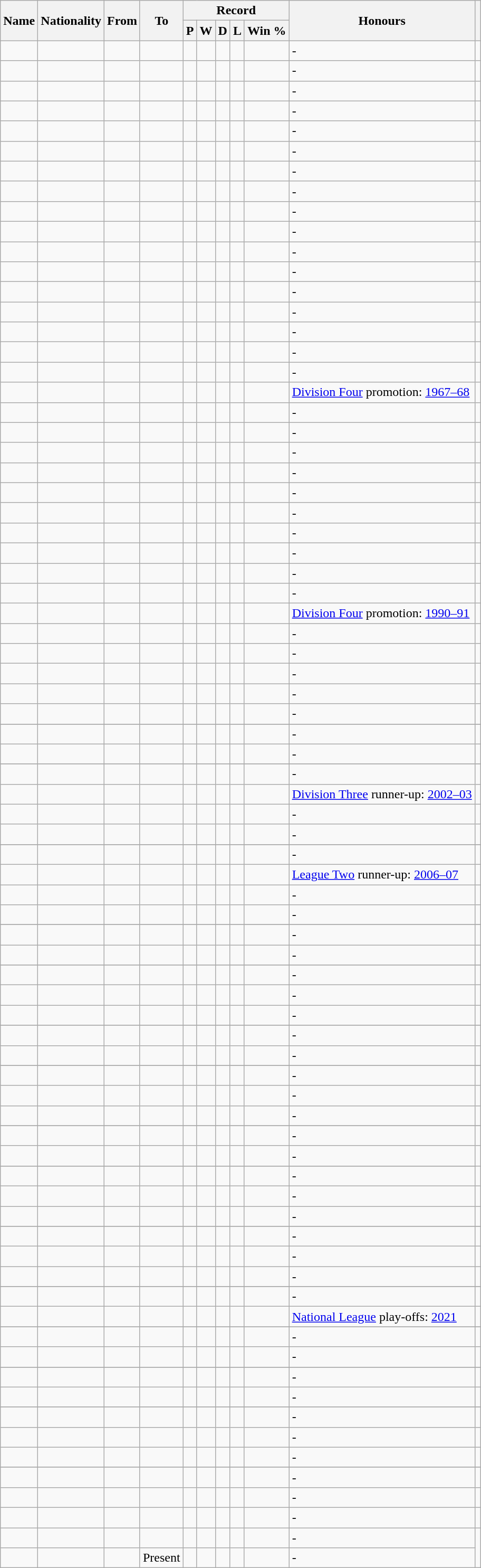<table class="wikitable sortable plainrowheaders" style="text-align: center;">
<tr>
<th scope="col" rowspan="2">Name</th>
<th scope="col" rowspan="2">Nationality</th>
<th scope="col" rowspan="2">From</th>
<th scope="col" rowspan="2">To</th>
<th scope="col" colspan="5">Record</th>
<th scope="col" rowspan="2" class="unsortable">Honours</th>
<th scope="col" rowspan="2" class="unsortable"></th>
</tr>
<tr class="unsortable">
<th scope="col">P</th>
<th scope="col">W</th>
<th scope="col">D</th>
<th scope="col">L</th>
<th scope="col">Win %</th>
</tr>
<tr>
<td align=left></td>
<td></td>
<td align=left></td>
<td align=left></td>
<td align=center></td>
<td align=center></td>
<td align=center></td>
<td align=center></td>
<td align=center></td>
<td align=left>-</td>
<td></td>
</tr>
<tr>
<td align=left></td>
<td></td>
<td align=left></td>
<td align=left></td>
<td align=center></td>
<td align=center></td>
<td align=center></td>
<td align=center></td>
<td align=center></td>
<td align=left>-</td>
<td></td>
</tr>
<tr>
<td align=left></td>
<td></td>
<td align=left></td>
<td align=left></td>
<td align=center></td>
<td align=center></td>
<td align=center></td>
<td align=center></td>
<td align=center></td>
<td align=left>-</td>
<td></td>
</tr>
<tr>
<td align=left></td>
<td></td>
<td align=left></td>
<td align=left></td>
<td align=center></td>
<td align=center></td>
<td align=center></td>
<td align=center></td>
<td align=center></td>
<td align=left>-</td>
<td></td>
</tr>
<tr>
<td align=left></td>
<td></td>
<td align=left></td>
<td align=left></td>
<td align=center></td>
<td align=center></td>
<td align=center></td>
<td align=center></td>
<td align=center></td>
<td align=left>-</td>
<td></td>
</tr>
<tr>
<td align=left></td>
<td></td>
<td align=left></td>
<td align=left></td>
<td align=center></td>
<td align=center></td>
<td align=center></td>
<td align=center></td>
<td align=center></td>
<td align=left>-</td>
<td></td>
</tr>
<tr>
<td align=left></td>
<td></td>
<td align=left></td>
<td align=left></td>
<td align=center></td>
<td align=center></td>
<td align=center></td>
<td align=center></td>
<td align=center></td>
<td align=left>-</td>
<td></td>
</tr>
<tr>
<td align=left></td>
<td></td>
<td align=left></td>
<td align=left></td>
<td align=center></td>
<td align=center></td>
<td align=center></td>
<td align=center></td>
<td align=center></td>
<td align=left>-</td>
<td></td>
</tr>
<tr>
<td align=left></td>
<td></td>
<td align=left></td>
<td align=left></td>
<td align=center></td>
<td align=center></td>
<td align=center></td>
<td align=center></td>
<td align=center></td>
<td align=left>-</td>
<td></td>
</tr>
<tr>
<td align=left></td>
<td></td>
<td align=left></td>
<td align=left></td>
<td align=center></td>
<td align=center></td>
<td align=center></td>
<td align=center></td>
<td align=center></td>
<td align=left>-</td>
<td></td>
</tr>
<tr>
<td align=left></td>
<td></td>
<td align=left></td>
<td align=left></td>
<td align=center></td>
<td align=center></td>
<td align=center></td>
<td align=center></td>
<td align=center></td>
<td align=left>-</td>
<td></td>
</tr>
<tr>
<td align=left></td>
<td></td>
<td align=left></td>
<td align=left></td>
<td align=center></td>
<td align=center></td>
<td align=center></td>
<td align=center></td>
<td align=center></td>
<td align=left>-</td>
<td></td>
</tr>
<tr>
<td align=left></td>
<td></td>
<td align=left></td>
<td align=left></td>
<td align=center></td>
<td align=center></td>
<td align=center></td>
<td align=center></td>
<td align=center></td>
<td align=left>-</td>
<td></td>
</tr>
<tr>
<td align=left></td>
<td></td>
<td align=left></td>
<td align=left></td>
<td align=center></td>
<td align=center></td>
<td align=center></td>
<td align=center></td>
<td align=center></td>
<td align=left>-</td>
<td></td>
</tr>
<tr>
<td align=left></td>
<td></td>
<td align=left></td>
<td align=left></td>
<td align=center></td>
<td align=center></td>
<td align=center></td>
<td align=center></td>
<td align=center></td>
<td align=left>-</td>
<td></td>
</tr>
<tr>
<td align=left></td>
<td></td>
<td align=left></td>
<td align=left></td>
<td align=center></td>
<td align=center></td>
<td align=center></td>
<td align=center></td>
<td align=center></td>
<td align=left>-</td>
<td></td>
</tr>
<tr>
<td align=left></td>
<td></td>
<td align=left></td>
<td align=left></td>
<td align=center></td>
<td align=center></td>
<td align=center></td>
<td align=center></td>
<td align=center></td>
<td align=left>-</td>
<td></td>
</tr>
<tr>
<td align=left></td>
<td></td>
<td align=left></td>
<td align=left></td>
<td align=center></td>
<td align=center></td>
<td align=center></td>
<td align=center></td>
<td align=center></td>
<td align=left><a href='#'>Division Four</a> promotion: <a href='#'>1967–68</a></td>
<td></td>
</tr>
<tr>
<td align=left></td>
<td></td>
<td align=left></td>
<td align=left></td>
<td align=center></td>
<td align=center></td>
<td align=center></td>
<td align=center></td>
<td align=center></td>
<td align=left>-</td>
<td></td>
</tr>
<tr>
<td align=left></td>
<td></td>
<td align=left></td>
<td align=left></td>
<td align=center></td>
<td align=center></td>
<td align=center></td>
<td align=center></td>
<td align=center></td>
<td align=left>-</td>
<td></td>
</tr>
<tr>
<td align=left></td>
<td></td>
<td align=left></td>
<td align=left></td>
<td align=center></td>
<td align=center></td>
<td align=center></td>
<td align=center></td>
<td align=center></td>
<td align=left>-</td>
<td></td>
</tr>
<tr>
<td align=left></td>
<td></td>
<td align=left></td>
<td align=left></td>
<td align=center></td>
<td align=center></td>
<td align=center></td>
<td align=center></td>
<td align=center></td>
<td align=left>-</td>
<td></td>
</tr>
<tr>
<td align=left></td>
<td></td>
<td align=left></td>
<td align=left></td>
<td align=center></td>
<td align=center></td>
<td align=center></td>
<td align=center></td>
<td align=center></td>
<td align=left>-</td>
<td></td>
</tr>
<tr>
<td align=left></td>
<td></td>
<td align=left></td>
<td align=left></td>
<td align=center></td>
<td align=center></td>
<td align=center></td>
<td align=center></td>
<td align=center></td>
<td align=left>-</td>
<td></td>
</tr>
<tr>
<td align=left></td>
<td></td>
<td align=left></td>
<td align=left></td>
<td align=center></td>
<td align=center></td>
<td align=center></td>
<td align=center></td>
<td align=center></td>
<td align=left>-</td>
<td></td>
</tr>
<tr>
<td align=left></td>
<td></td>
<td align=left></td>
<td align=left></td>
<td align=center></td>
<td align=center></td>
<td align=center></td>
<td align=center></td>
<td align=center></td>
<td align=left>-</td>
<td></td>
</tr>
<tr>
<td align=left></td>
<td></td>
<td align=left></td>
<td align=left></td>
<td align=center></td>
<td align=center></td>
<td align=center></td>
<td align=center></td>
<td align=center></td>
<td align=left>-</td>
<td></td>
</tr>
<tr>
<td align=left></td>
<td></td>
<td align=left></td>
<td align=left></td>
<td align=center></td>
<td align=center></td>
<td align=center></td>
<td align=center></td>
<td align=center></td>
<td align=left>-</td>
<td></td>
</tr>
<tr>
<td align=left></td>
<td></td>
<td align=left></td>
<td align=left></td>
<td align=center></td>
<td align=center></td>
<td align=center></td>
<td align=center></td>
<td align=center></td>
<td align=left><a href='#'>Division Four</a> promotion: <a href='#'>1990–91</a></td>
<td></td>
</tr>
<tr>
<td align=left></td>
<td></td>
<td align=left></td>
<td align=left></td>
<td align=center></td>
<td align=center></td>
<td align=center></td>
<td align=center></td>
<td align=center></td>
<td align=left>-</td>
<td></td>
</tr>
<tr>
<td align=left></td>
<td></td>
<td align=left></td>
<td align=left></td>
<td align=center></td>
<td align=center></td>
<td align=center></td>
<td align=center></td>
<td align=center></td>
<td align=left>-</td>
<td></td>
</tr>
<tr>
<td align=left></td>
<td></td>
<td align=left></td>
<td align=left></td>
<td align=center></td>
<td align=center></td>
<td align=center></td>
<td align=center></td>
<td align=center></td>
<td align=left>-</td>
<td></td>
</tr>
<tr>
<td align=left></td>
<td></td>
<td align=left></td>
<td align=left></td>
<td align=center></td>
<td align=center></td>
<td align=center></td>
<td align=center></td>
<td align=center></td>
<td align=left>-</td>
<td></td>
</tr>
<tr>
<td align=left></td>
<td></td>
<td align=left></td>
<td align=left></td>
<td align=center></td>
<td align=center></td>
<td align=center></td>
<td align=center></td>
<td align=center></td>
<td align=left>-</td>
<td></td>
</tr>
<tr>
</tr>
<tr style="font-style:italic">
<td align=left><br> </td>
<td></td>
<td align=left></td>
<td align=left></td>
<td align=center></td>
<td align=center></td>
<td align=center></td>
<td align=center></td>
<td align=center></td>
<td align=left>-</td>
<td></td>
</tr>
<tr>
<td align=left></td>
<td></td>
<td align=left></td>
<td align=left></td>
<td align=center></td>
<td align=center></td>
<td align=center></td>
<td align=center></td>
<td align=center></td>
<td align=left>-</td>
<td></td>
</tr>
<tr>
</tr>
<tr style="font-style:italic">
<td align=left> </td>
<td></td>
<td align=left></td>
<td align=left></td>
<td align=center></td>
<td align=center></td>
<td align=center></td>
<td align=center></td>
<td align=center></td>
<td align=left>-</td>
<td></td>
</tr>
<tr>
<td align=left></td>
<td></td>
<td align=left></td>
<td align=left></td>
<td align=center></td>
<td align=center></td>
<td align=center></td>
<td align=center></td>
<td align=center></td>
<td align=left><a href='#'>Division Three</a> runner-up: <a href='#'>2002–03</a></td>
<td></td>
</tr>
<tr>
<td align=left></td>
<td></td>
<td align=left></td>
<td align=left></td>
<td align=center></td>
<td align=center></td>
<td align=center></td>
<td align=center></td>
<td align=center></td>
<td align=left>-</td>
<td></td>
</tr>
<tr>
<td align=left></td>
<td></td>
<td align=left></td>
<td align=left></td>
<td align=center></td>
<td align=center></td>
<td align=center></td>
<td align=center></td>
<td align=center></td>
<td align=left>-</td>
<td></td>
</tr>
<tr>
</tr>
<tr style="font-style:italic">
<td align=left> </td>
<td></td>
<td align=left></td>
<td align=left></td>
<td align=center></td>
<td align=center></td>
<td align=center></td>
<td align=center></td>
<td align=center></td>
<td align=left>-</td>
<td></td>
</tr>
<tr>
<td align=left></td>
<td></td>
<td align=left></td>
<td align=left></td>
<td align=center></td>
<td align=center></td>
<td align=center></td>
<td align=center></td>
<td align=center></td>
<td align=left><a href='#'>League Two</a> runner-up: <a href='#'>2006–07</a></td>
<td></td>
</tr>
<tr>
<td align=left></td>
<td></td>
<td align=left></td>
<td align=left></td>
<td align=center></td>
<td align=center></td>
<td align=center></td>
<td align=center></td>
<td align=center></td>
<td align=left>-</td>
<td></td>
</tr>
<tr>
<td align=left></td>
<td></td>
<td align=left></td>
<td align=left></td>
<td align=center></td>
<td align=center></td>
<td align=center></td>
<td align=center></td>
<td align=center></td>
<td align=left>-</td>
<td></td>
</tr>
<tr>
</tr>
<tr style="font-style:italic">
<td align=left> </td>
<td></td>
<td align=left></td>
<td align=left></td>
<td align=center></td>
<td align=center></td>
<td align=center></td>
<td align=center></td>
<td align=center></td>
<td align=left>-</td>
<td></td>
</tr>
<tr>
<td align=left></td>
<td></td>
<td align=left></td>
<td align=left></td>
<td align=center></td>
<td align=center></td>
<td align=center></td>
<td align=center></td>
<td align=center></td>
<td align=left>-</td>
<td></td>
</tr>
<tr>
</tr>
<tr style="font-style:italic">
<td align=left> </td>
<td></td>
<td align=left></td>
<td align=left></td>
<td align=center></td>
<td align=center></td>
<td align=center></td>
<td align=center></td>
<td align=center></td>
<td align=left>-</td>
<td></td>
</tr>
<tr>
<td align=left></td>
<td></td>
<td align=left></td>
<td align=left></td>
<td align=center></td>
<td align=center></td>
<td align=center></td>
<td align=center></td>
<td align=center></td>
<td align=left>-</td>
<td></td>
</tr>
<tr>
<td align=left></td>
<td></td>
<td align=left></td>
<td align=left></td>
<td align=center></td>
<td align=center></td>
<td align=center></td>
<td align=center></td>
<td align=center></td>
<td align=left>-</td>
<td></td>
</tr>
<tr>
</tr>
<tr style="font-style:italic">
<td align=left> </td>
<td></td>
<td align=left></td>
<td align=left></td>
<td align=center></td>
<td align=center></td>
<td align=center></td>
<td align=center></td>
<td align=center></td>
<td align=left>-</td>
<td></td>
</tr>
<tr>
<td align=left></td>
<td></td>
<td align=left></td>
<td align=left></td>
<td align=center></td>
<td align=center></td>
<td align=center></td>
<td align=center></td>
<td align=center></td>
<td align=left>-</td>
<td></td>
</tr>
<tr>
</tr>
<tr style="font-style:italic">
<td align=left> </td>
<td></td>
<td align=left></td>
<td align=left></td>
<td align=center></td>
<td align=center></td>
<td align=center></td>
<td align=center></td>
<td align=center></td>
<td align=left>-</td>
<td></td>
</tr>
<tr>
<td align=left></td>
<td></td>
<td align=left></td>
<td align=left></td>
<td align=center></td>
<td align=center></td>
<td align=center></td>
<td align=center></td>
<td align=center></td>
<td align=left>-</td>
<td></td>
</tr>
<tr>
<td align=left></td>
<td></td>
<td align=left></td>
<td align=left></td>
<td align=center></td>
<td align=center></td>
<td align=center></td>
<td align=center></td>
<td align=center></td>
<td align=left>-</td>
<td></td>
</tr>
<tr>
</tr>
<tr style="font-style:italic">
<td align=left> </td>
<td></td>
<td align=left></td>
<td align=left></td>
<td align=center></td>
<td align=center></td>
<td align=center></td>
<td align=center></td>
<td align=center></td>
<td align=left>-</td>
<td></td>
</tr>
<tr>
<td align=left></td>
<td></td>
<td align=left></td>
<td align=left></td>
<td align=center></td>
<td align=center></td>
<td align=center></td>
<td align=center></td>
<td align=center></td>
<td align=left>-</td>
<td></td>
</tr>
<tr>
</tr>
<tr style="font-style:italic">
<td align=left> </td>
<td></td>
<td align=left></td>
<td align=left></td>
<td align=center></td>
<td align=center></td>
<td align=center></td>
<td align=center></td>
<td align=center></td>
<td align=left>-</td>
</tr>
<tr>
<td align=left></td>
<td></td>
<td align=left></td>
<td align=left></td>
<td align=center></td>
<td align=center></td>
<td align=center></td>
<td align=center></td>
<td align=center></td>
<td align=left>-</td>
<td></td>
</tr>
<tr>
<td align=left></td>
<td></td>
<td align=left></td>
<td align=left></td>
<td align=center></td>
<td align=center></td>
<td align=center></td>
<td align=center></td>
<td align=center></td>
<td align=left>-</td>
<td></td>
</tr>
<tr>
</tr>
<tr style="font-style:italic">
<td align=left> </td>
<td></td>
<td align=left></td>
<td align=left></td>
<td align=center></td>
<td align=center></td>
<td align=center></td>
<td align=center></td>
<td align=center></td>
<td align=left>-</td>
<td></td>
</tr>
<tr>
<td align=left></td>
<td></td>
<td align=left></td>
<td align=left></td>
<td align=center></td>
<td align=center></td>
<td align=center></td>
<td align=center></td>
<td align=center></td>
<td align=left>-</td>
<td></td>
</tr>
<tr>
<td align=left></td>
<td></td>
<td align=left></td>
<td align=left></td>
<td align=center></td>
<td align=center></td>
<td align=center></td>
<td align=center></td>
<td align=center></td>
<td align=left>-</td>
<td></td>
</tr>
<tr>
</tr>
<tr style="font-style:italic">
<td align=left> </td>
<td></td>
<td align=left></td>
<td align=left></td>
<td align=center></td>
<td align=center></td>
<td align=center></td>
<td align=center></td>
<td align=center></td>
<td align=left>-</td>
<td></td>
</tr>
<tr>
<td align=left></td>
<td></td>
<td align=left></td>
<td align=left></td>
<td align=center></td>
<td align=center></td>
<td align=center></td>
<td align=center></td>
<td align=center></td>
<td align=left><a href='#'>National League</a> play-offs: <a href='#'>2021</a></td>
<td></td>
</tr>
<tr>
</tr>
<tr style="font-style:italic">
<td align=left> </td>
<td></td>
<td align=left></td>
<td align=left></td>
<td align=center></td>
<td align=center></td>
<td align=center></td>
<td align=center></td>
<td align=center></td>
<td align=left>-</td>
<td></td>
</tr>
<tr>
<td align=left></td>
<td></td>
<td align=left></td>
<td align=left></td>
<td align=center></td>
<td align=center></td>
<td align=center></td>
<td align=center></td>
<td align=center></td>
<td align=left>-</td>
<td></td>
</tr>
<tr>
</tr>
<tr style="font-style:italic">
<td align=left><br> </td>
<td></td>
<td align=left></td>
<td align=left></td>
<td align=center></td>
<td align=center></td>
<td align=center></td>
<td align=center></td>
<td align=center></td>
<td align=left>-</td>
<td></td>
</tr>
<tr>
<td align=left></td>
<td></td>
<td align=left></td>
<td align=left></td>
<td align=center></td>
<td align=center></td>
<td align=center></td>
<td align=center></td>
<td align=center></td>
<td align=left>-</td>
<td></td>
</tr>
<tr>
</tr>
<tr style="font-style:italic">
<td align=left> </td>
<td></td>
<td align=left></td>
<td align=left></td>
<td align=center></td>
<td align=center></td>
<td align=center></td>
<td align=center></td>
<td align=center></td>
<td align=left>-</td>
<td></td>
</tr>
<tr>
<td align=left></td>
<td></td>
<td align=left></td>
<td align=left></td>
<td align=center></td>
<td align=center></td>
<td align=center></td>
<td align=center></td>
<td align=center></td>
<td align=left>-</td>
<td></td>
</tr>
<tr>
<td align=left></td>
<td></td>
<td align=left></td>
<td align=left></td>
<td align=center></td>
<td align=center></td>
<td align=center></td>
<td align=center></td>
<td align=center></td>
<td align=left>-</td>
<td></td>
</tr>
<tr>
</tr>
<tr style="font-style:italic">
<td align=left> </td>
<td></td>
<td align=left></td>
<td align=left></td>
<td align=center></td>
<td align=center></td>
<td align=center></td>
<td align=center></td>
<td align=center></td>
<td align=left>-</td>
<td></td>
</tr>
<tr>
<td align=left></td>
<td></td>
<td align=left></td>
<td align=left></td>
<td align=center></td>
<td align=center></td>
<td align=center></td>
<td align=center></td>
<td align=center></td>
<td align=left>-</td>
<td></td>
</tr>
<tr>
<td align=left></td>
<td></td>
<td align=left></td>
<td align=left></td>
<td align=center></td>
<td align=center></td>
<td align=center></td>
<td align=center></td>
<td align=center></td>
<td align=left>-</td>
<td></td>
</tr>
<tr>
<td align=left></td>
<td></td>
<td align=left></td>
<td align=left></td>
<td align=center></td>
<td align=center></td>
<td align=center></td>
<td align=center></td>
<td align=center></td>
<td align=left>-</td>
</tr>
<tr>
<td align=left></td>
<td></td>
<td align=left></td>
<td align=left>Present</td>
<td align=center></td>
<td align=center></td>
<td align=center></td>
<td align=center></td>
<td align=center></td>
<td align=left>-</td>
</tr>
</table>
